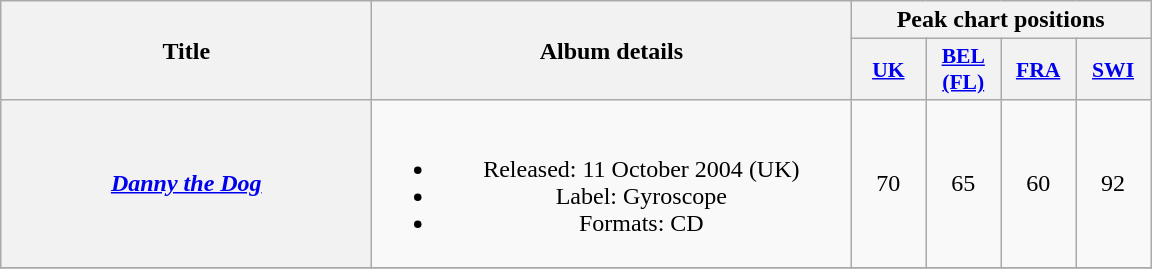<table class="wikitable plainrowheaders" style="text-align:center;">
<tr>
<th scope="col" rowspan="2" style="width:15em;">Title</th>
<th scope="col" rowspan="2" style="width:19.5em;">Album details</th>
<th scope="col" colspan="4">Peak chart positions</th>
</tr>
<tr>
<th scope="col" style="width:3em;font-size:90%;"><a href='#'>UK</a><br></th>
<th scope="col" style="width:3em;font-size:90%;"><a href='#'>BEL<br>(FL)</a><br></th>
<th scope="col" style="width:3em;font-size:90%;"><a href='#'>FRA</a><br></th>
<th scope="col" style="width:3em;font-size:90%;"><a href='#'>SWI</a><br></th>
</tr>
<tr>
<th scope="row"><em><a href='#'>Danny the Dog</a></em></th>
<td><br><ul><li>Released: 11 October 2004 <span>(UK)</span></li><li>Label: Gyroscope</li><li>Formats: CD</li></ul></td>
<td>70</td>
<td>65</td>
<td>60</td>
<td>92</td>
</tr>
<tr>
</tr>
</table>
